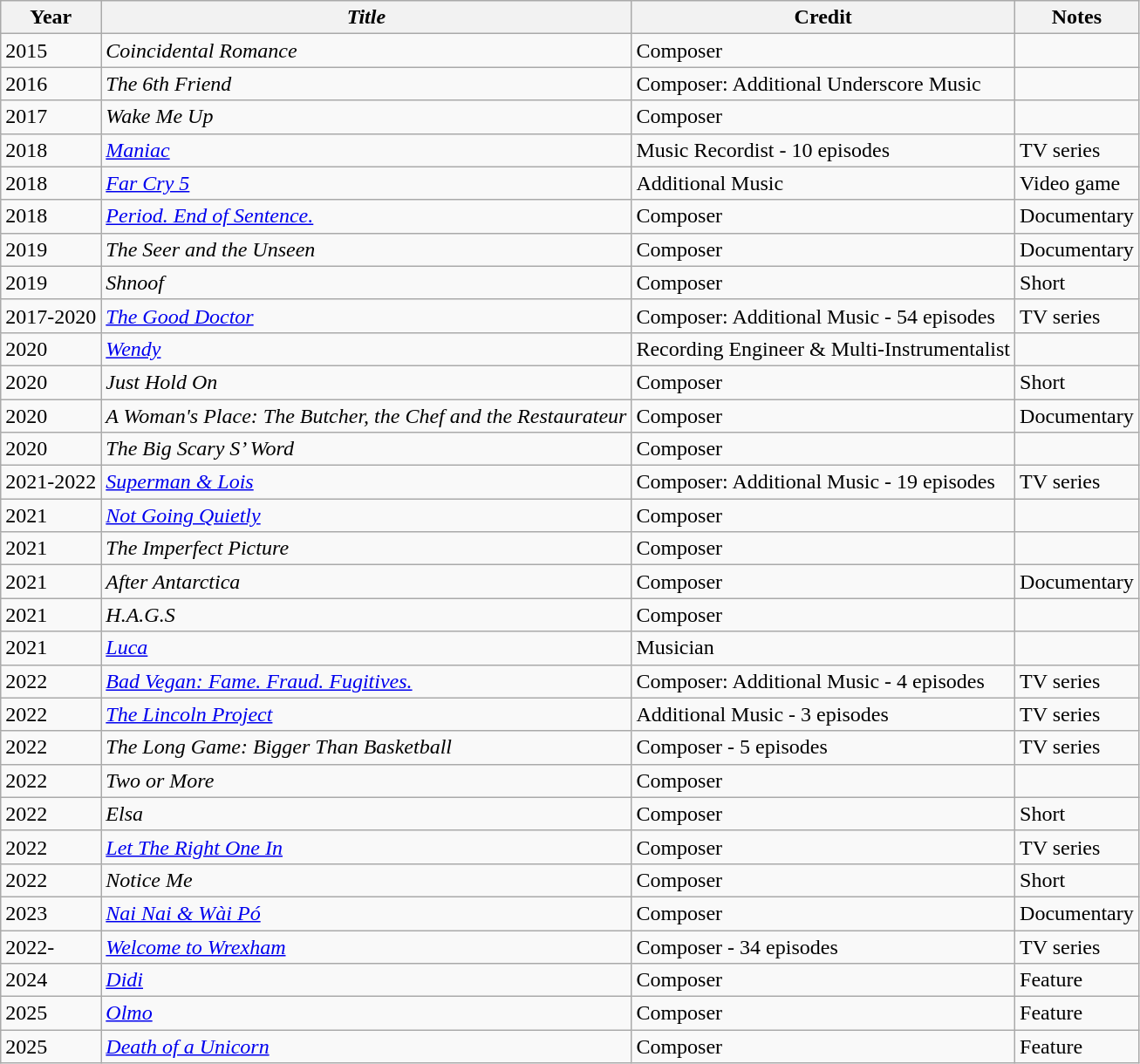<table class="wikitable">
<tr>
<th>Year</th>
<th><em>Title</em></th>
<th>Credit</th>
<th>Notes</th>
</tr>
<tr>
<td>2015</td>
<td><em>Coincidental Romance</em></td>
<td>Composer</td>
<td></td>
</tr>
<tr>
<td>2016</td>
<td><em>The 6th Friend</em></td>
<td>Composer: Additional Underscore Music</td>
<td></td>
</tr>
<tr>
<td>2017</td>
<td><em>Wake Me Up</em></td>
<td>Composer</td>
<td></td>
</tr>
<tr>
<td>2018</td>
<td><em><a href='#'>Maniac</a></em></td>
<td>Music Recordist - 10 episodes</td>
<td>TV series</td>
</tr>
<tr>
<td>2018</td>
<td><em><a href='#'>Far Cry 5</a></em></td>
<td>Additional Music</td>
<td>Video game</td>
</tr>
<tr>
<td>2018</td>
<td><em><a href='#'>Period. End of Sentence.</a></em></td>
<td>Composer</td>
<td>Documentary</td>
</tr>
<tr>
<td>2019</td>
<td><em>The Seer and the Unseen</em></td>
<td>Composer</td>
<td>Documentary</td>
</tr>
<tr>
<td>2019</td>
<td><em>Shnoof</em></td>
<td>Composer</td>
<td>Short</td>
</tr>
<tr>
<td>2017-2020</td>
<td><em><a href='#'>The Good Doctor</a></em></td>
<td>Composer: Additional Music - 54 episodes</td>
<td>TV series</td>
</tr>
<tr>
<td>2020</td>
<td><em><a href='#'>Wendy</a></em></td>
<td>Recording Engineer & Multi-Instrumentalist</td>
<td></td>
</tr>
<tr>
<td>2020</td>
<td><em>Just Hold On</em></td>
<td>Composer</td>
<td>Short</td>
</tr>
<tr>
<td>2020</td>
<td><em>A Woman's Place: The Butcher, the Chef and the Restaurateur</em></td>
<td>Composer</td>
<td>Documentary</td>
</tr>
<tr>
<td>2020</td>
<td><em>The Big Scary S’ Word</em></td>
<td>Composer</td>
<td></td>
</tr>
<tr>
<td>2021-2022</td>
<td><em><a href='#'>Superman & Lois</a></em></td>
<td>Composer: Additional Music - 19 episodes</td>
<td>TV series</td>
</tr>
<tr>
<td>2021</td>
<td><em><a href='#'>Not Going Quietly</a></em></td>
<td>Composer</td>
<td></td>
</tr>
<tr>
<td>2021</td>
<td><em>The Imperfect Picture</em></td>
<td>Composer</td>
<td></td>
</tr>
<tr>
<td>2021</td>
<td><em>After Antarctica</em></td>
<td>Composer</td>
<td>Documentary</td>
</tr>
<tr>
<td>2021</td>
<td><em>H.A.G.S</em></td>
<td>Composer</td>
<td></td>
</tr>
<tr>
<td>2021</td>
<td><em><a href='#'>Luca</a></em></td>
<td>Musician</td>
<td></td>
</tr>
<tr>
<td>2022</td>
<td><em><a href='#'>Bad Vegan: Fame. Fraud. Fugitives.</a></em></td>
<td>Composer: Additional Music - 4 episodes</td>
<td>TV series</td>
</tr>
<tr>
<td>2022</td>
<td><em><a href='#'>The Lincoln Project</a></em></td>
<td>Additional Music - 3 episodes</td>
<td>TV series</td>
</tr>
<tr>
<td>2022</td>
<td><em>The Long Game: Bigger Than Basketball</em></td>
<td>Composer - 5 episodes</td>
<td>TV series</td>
</tr>
<tr>
<td>2022</td>
<td><em>Two or More</em></td>
<td>Composer</td>
<td></td>
</tr>
<tr>
<td>2022</td>
<td><em>Elsa</em></td>
<td>Composer</td>
<td>Short</td>
</tr>
<tr>
<td>2022</td>
<td><em><a href='#'>Let The Right One In</a></em></td>
<td>Composer</td>
<td>TV series</td>
</tr>
<tr>
<td>2022</td>
<td><em>Notice Me</em></td>
<td>Composer</td>
<td>Short</td>
</tr>
<tr>
<td>2023</td>
<td><em><a href='#'>Nai Nai & Wài Pó</a></em></td>
<td>Composer</td>
<td>Documentary</td>
</tr>
<tr>
<td>2022-</td>
<td><em><a href='#'>Welcome to Wrexham</a></em></td>
<td>Composer - 34 episodes</td>
<td>TV series</td>
</tr>
<tr>
<td>2024</td>
<td><em><a href='#'>Didi</a></em></td>
<td>Composer</td>
<td>Feature</td>
</tr>
<tr>
<td>2025</td>
<td><em><a href='#'>Olmo</a></em></td>
<td>Composer</td>
<td>Feature</td>
</tr>
<tr>
<td>2025</td>
<td><em><a href='#'>Death of a Unicorn</a></em></td>
<td>Composer</td>
<td>Feature</td>
</tr>
</table>
